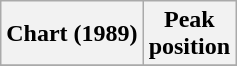<table class="wikitable sortable">
<tr>
<th align="left">Chart (1989)</th>
<th align="center">Peak<br>position</th>
</tr>
<tr>
</tr>
</table>
